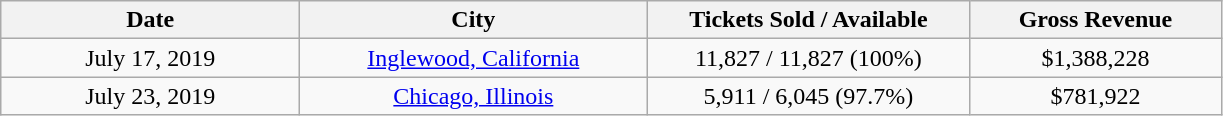<table class="wikitable" style="text-align:center;">
<tr>
<th scope="col" style="width:12em;">Date</th>
<th scope="col" style="width:14em;">City</th>
<th scope="col" style="width:13em;">Tickets Sold / Available</th>
<th scope="col" style="width:10em;">Gross Revenue</th>
</tr>
<tr>
<td>July 17, 2019</td>
<td><a href='#'>Inglewood, California</a></td>
<td>11,827 / 11,827 (100%)</td>
<td>$1,388,228</td>
</tr>
<tr>
<td>July 23, 2019</td>
<td><a href='#'>Chicago, Illinois</a></td>
<td>5,911 / 6,045 (97.7%)</td>
<td>$781,922</td>
</tr>
</table>
